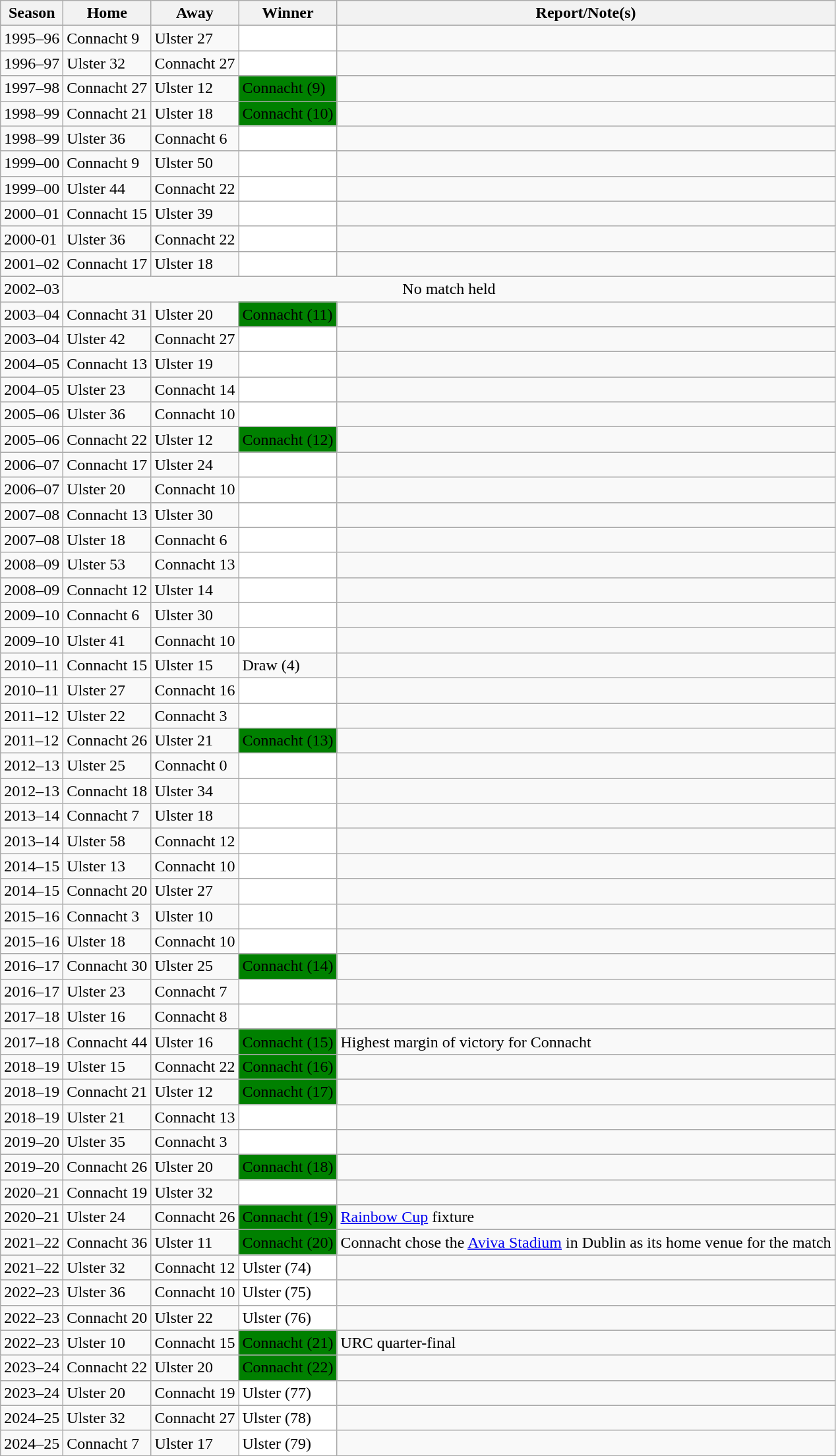<table class="wikitable">
<tr>
<th>Season</th>
<th>Home</th>
<th>Away</th>
<th>Winner</th>
<th>Report/Note(s)</th>
</tr>
<tr>
<td>1995–96</td>
<td>Connacht 9</td>
<td>Ulster 27</td>
<td bgcolor="white"><span></span></td>
<td></td>
</tr>
<tr>
<td>1996–97</td>
<td>Ulster 32</td>
<td>Connacht 27</td>
<td bgcolor="white"><span></span></td>
<td></td>
</tr>
<tr>
<td>1997–98</td>
<td>Connacht 27</td>
<td>Ulster 12</td>
<td bgcolor="green"><span>Connacht (9)</span></td>
<td></td>
</tr>
<tr>
<td>1998–99</td>
<td>Connacht 21</td>
<td>Ulster 18</td>
<td bgcolor="green"><span>Connacht (10)</span></td>
<td></td>
</tr>
<tr>
<td>1998–99</td>
<td>Ulster 36</td>
<td>Connacht 6</td>
<td bgcolor="white"><span></span></td>
<td></td>
</tr>
<tr>
<td>1999–00</td>
<td>Connacht 9</td>
<td>Ulster 50</td>
<td bgcolor="white"><span></span></td>
<td></td>
</tr>
<tr>
<td>1999–00</td>
<td>Ulster 44</td>
<td>Connacht 22</td>
<td bgcolor="white"><span></span></td>
<td></td>
</tr>
<tr>
<td>2000–01</td>
<td>Connacht 15</td>
<td>Ulster 39</td>
<td bgcolor="white"><span></span></td>
<td></td>
</tr>
<tr>
<td>2000-01</td>
<td>Ulster 36</td>
<td>Connacht 22</td>
<td bgcolor="white"><span></span></td>
<td></td>
</tr>
<tr>
<td>2001–02</td>
<td>Connacht 17</td>
<td>Ulster 18</td>
<td bgcolor="white"><span></span></td>
<td></td>
</tr>
<tr>
<td>2002–03</td>
<td align=center colspan=4>No match held</td>
</tr>
<tr>
<td>2003–04</td>
<td>Connacht 31</td>
<td>Ulster 20</td>
<td bgcolor="green"><span>Connacht (11)</span></td>
<td></td>
</tr>
<tr>
<td>2003–04</td>
<td>Ulster 42</td>
<td>Connacht 27</td>
<td bgcolor="white"><span></span></td>
<td></td>
</tr>
<tr>
<td>2004–05</td>
<td>Connacht 13</td>
<td>Ulster 19</td>
<td bgcolor="white"><span></span></td>
<td></td>
</tr>
<tr>
<td>2004–05</td>
<td>Ulster 23</td>
<td>Connacht 14</td>
<td bgcolor="white"><span></span></td>
<td></td>
</tr>
<tr>
<td>2005–06</td>
<td>Ulster 36</td>
<td>Connacht 10</td>
<td bgcolor="white"><span></span></td>
<td></td>
</tr>
<tr>
<td>2005–06</td>
<td>Connacht 22</td>
<td>Ulster 12</td>
<td bgcolor="green"><span>Connacht (12)</span></td>
<td></td>
</tr>
<tr>
<td>2006–07</td>
<td>Connacht 17</td>
<td>Ulster 24</td>
<td bgcolor="white"><span></span></td>
<td></td>
</tr>
<tr>
<td>2006–07</td>
<td>Ulster 20</td>
<td>Connacht 10</td>
<td bgcolor="white"><span></span></td>
<td></td>
</tr>
<tr>
<td>2007–08</td>
<td>Connacht 13</td>
<td>Ulster 30</td>
<td bgcolor="white"><span></span></td>
<td></td>
</tr>
<tr>
<td>2007–08</td>
<td>Ulster 18</td>
<td>Connacht 6</td>
<td bgcolor="white"><span></span></td>
<td></td>
</tr>
<tr>
<td>2008–09</td>
<td>Ulster 53</td>
<td>Connacht 13</td>
<td bgcolor="white"><span></span></td>
<td></td>
</tr>
<tr>
<td>2008–09</td>
<td>Connacht 12</td>
<td>Ulster 14</td>
<td bgcolor="white"><span></span></td>
<td></td>
</tr>
<tr>
<td>2009–10</td>
<td>Connacht 6</td>
<td>Ulster 30</td>
<td bgcolor="white"><span></span></td>
<td></td>
</tr>
<tr>
<td>2009–10</td>
<td>Ulster 41</td>
<td>Connacht 10</td>
<td bgcolor="white"><span></span></td>
<td></td>
</tr>
<tr>
<td>2010–11</td>
<td>Connacht 15</td>
<td>Ulster 15</td>
<td>Draw (4)</td>
<td></td>
</tr>
<tr>
<td>2010–11</td>
<td>Ulster 27</td>
<td>Connacht 16</td>
<td bgcolor="white"><span></span></td>
<td></td>
</tr>
<tr>
<td>2011–12</td>
<td>Ulster 22</td>
<td>Connacht 3</td>
<td bgcolor="white"><span></span></td>
<td></td>
</tr>
<tr>
<td>2011–12</td>
<td>Connacht 26</td>
<td>Ulster 21</td>
<td bgcolor="green"><span>Connacht (13)</span></td>
<td></td>
</tr>
<tr>
<td>2012–13</td>
<td>Ulster 25</td>
<td>Connacht 0</td>
<td bgcolor="white"><span></span></td>
<td></td>
</tr>
<tr>
<td>2012–13</td>
<td>Connacht 18</td>
<td>Ulster 34</td>
<td bgcolor="white"><span></span></td>
<td></td>
</tr>
<tr>
<td>2013–14</td>
<td>Connacht 7</td>
<td>Ulster 18</td>
<td bgcolor="white"><span></span></td>
<td></td>
</tr>
<tr>
<td>2013–14</td>
<td>Ulster 58</td>
<td>Connacht 12</td>
<td bgcolor="white"><span></span></td>
<td></td>
</tr>
<tr>
<td>2014–15</td>
<td>Ulster 13</td>
<td>Connacht 10</td>
<td bgcolor="white"><span></span></td>
<td></td>
</tr>
<tr>
<td>2014–15</td>
<td>Connacht 20</td>
<td>Ulster 27</td>
<td bgcolor="white"><span></span></td>
<td></td>
</tr>
<tr>
<td>2015–16</td>
<td>Connacht 3</td>
<td>Ulster 10</td>
<td bgcolor="white"><span></span></td>
<td></td>
</tr>
<tr>
<td>2015–16</td>
<td>Ulster 18</td>
<td>Connacht 10</td>
<td bgcolor="white"><span></span></td>
<td></td>
</tr>
<tr>
<td>2016–17</td>
<td>Connacht 30</td>
<td>Ulster 25</td>
<td bgcolor="green"><span>Connacht (14)</span></td>
<td></td>
</tr>
<tr>
<td>2016–17</td>
<td>Ulster 23</td>
<td>Connacht 7</td>
<td bgcolor="white"><span></span></td>
<td></td>
</tr>
<tr>
<td>2017–18</td>
<td>Ulster 16</td>
<td>Connacht 8</td>
<td bgcolor="white"><span></span></td>
<td></td>
</tr>
<tr>
<td>2017–18</td>
<td>Connacht 44</td>
<td>Ulster 16</td>
<td bgcolor="green"><span>Connacht (15)</span></td>
<td>Highest margin of victory for Connacht</td>
</tr>
<tr>
<td>2018–19</td>
<td>Ulster 15</td>
<td>Connacht 22</td>
<td bgcolor="green"><span>Connacht (16)</span></td>
<td></td>
</tr>
<tr>
<td>2018–19</td>
<td>Connacht 21</td>
<td>Ulster 12</td>
<td bgcolor="green"><span>Connacht (17)</span></td>
<td></td>
</tr>
<tr>
<td>2018–19</td>
<td>Ulster 21</td>
<td>Connacht 13</td>
<td bgcolor="white"><span></span></td>
<td></td>
</tr>
<tr>
<td>2019–20</td>
<td>Ulster 35</td>
<td>Connacht 3</td>
<td bgcolor="white"><span></span></td>
<td></td>
</tr>
<tr>
<td>2019–20</td>
<td>Connacht 26</td>
<td>Ulster 20</td>
<td bgcolor="green"><span>Connacht (18)</span></td>
<td></td>
</tr>
<tr>
<td>2020–21</td>
<td>Connacht 19</td>
<td>Ulster 32</td>
<td bgcolor="white"><span></span></td>
<td></td>
</tr>
<tr>
<td>2020–21</td>
<td>Ulster 24</td>
<td>Connacht 26</td>
<td bgcolor="green"><span>Connacht (19)</span></td>
<td><a href='#'>Rainbow Cup</a> fixture</td>
</tr>
<tr>
<td>2021–22</td>
<td>Connacht 36</td>
<td>Ulster 11</td>
<td bgcolor="green"><span>Connacht (20)</span></td>
<td>Connacht chose the <a href='#'>Aviva Stadium</a> in Dublin as its home venue for the match</td>
</tr>
<tr>
<td>2021–22</td>
<td>Ulster 32</td>
<td>Connacht 12</td>
<td bgcolor="white"><span>Ulster (74)</span></td>
<td></td>
</tr>
<tr>
<td>2022–23</td>
<td>Ulster 36</td>
<td>Connacht 10</td>
<td bgcolor="white"><span>Ulster (75)</span></td>
<td></td>
</tr>
<tr>
<td>2022–23</td>
<td>Connacht 20</td>
<td>Ulster 22</td>
<td bgcolor="white"><span>Ulster (76)</span></td>
<td></td>
</tr>
<tr>
<td>2022–23</td>
<td>Ulster 10</td>
<td>Connacht 15</td>
<td bgcolor="green"><span>Connacht (21)</span></td>
<td>URC quarter-final</td>
</tr>
<tr>
<td>2023–24</td>
<td>Connacht 22</td>
<td>Ulster 20</td>
<td bgcolor="green"><span>Connacht (22)</span></td>
<td></td>
</tr>
<tr>
<td>2023–24</td>
<td>Ulster 20</td>
<td>Connacht 19</td>
<td bgcolor="white"><span>Ulster (77)</span></td>
<td></td>
</tr>
<tr>
<td>2024–25</td>
<td>Ulster 32</td>
<td>Connacht 27</td>
<td bgcolor="white"><span>Ulster (78)</span></td>
<td></td>
</tr>
<tr>
<td>2024–25</td>
<td>Connacht 7</td>
<td>Ulster 17</td>
<td bgcolor="white"><span>Ulster (79)</span></td>
<td></td>
</tr>
<tr>
</tr>
</table>
